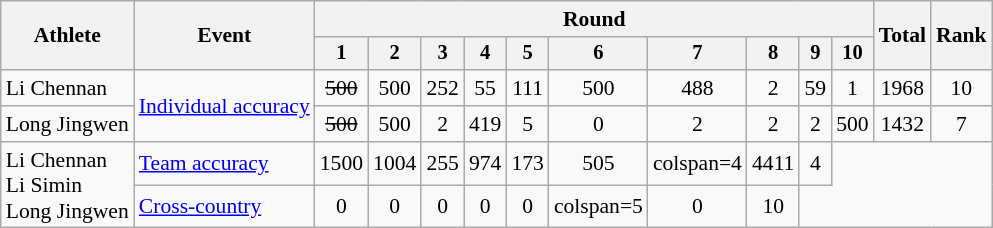<table class=wikitable style=font-size:90%;text-align:center>
<tr>
<th rowspan="2">Athlete</th>
<th rowspan="2">Event</th>
<th colspan=10>Round</th>
<th rowspan=2>Total</th>
<th rowspan=2>Rank</th>
</tr>
<tr style="font-size:95%">
<th>1</th>
<th>2</th>
<th>3</th>
<th>4</th>
<th>5</th>
<th>6</th>
<th>7</th>
<th>8</th>
<th>9</th>
<th>10</th>
</tr>
<tr>
<td align=left>Li Chennan</td>
<td align=left rowspan=2><a href='#'>Individual accuracy</a></td>
<td><s>500</s></td>
<td>500</td>
<td>252</td>
<td>55</td>
<td>111</td>
<td>500</td>
<td>488</td>
<td>2</td>
<td>59</td>
<td>1</td>
<td>1968</td>
<td>10</td>
</tr>
<tr>
<td align=left>Long Jingwen</td>
<td><s>500</s></td>
<td>500</td>
<td>2</td>
<td>419</td>
<td>5</td>
<td>0</td>
<td>2</td>
<td>2</td>
<td>2</td>
<td>500</td>
<td>1432</td>
<td>7</td>
</tr>
<tr>
<td align=left rowspan=2>Li Chennan<br>Li Simin<br>Long Jingwen</td>
<td align=left><a href='#'>Team accuracy</a></td>
<td>1500</td>
<td>1004</td>
<td>255</td>
<td>974</td>
<td>173</td>
<td>505</td>
<td>colspan=4 </td>
<td>4411</td>
<td>4</td>
</tr>
<tr>
<td align=left><a href='#'>Cross-country</a></td>
<td>0</td>
<td>0</td>
<td>0</td>
<td>0</td>
<td>0</td>
<td>colspan=5 </td>
<td>0</td>
<td>10</td>
</tr>
</table>
